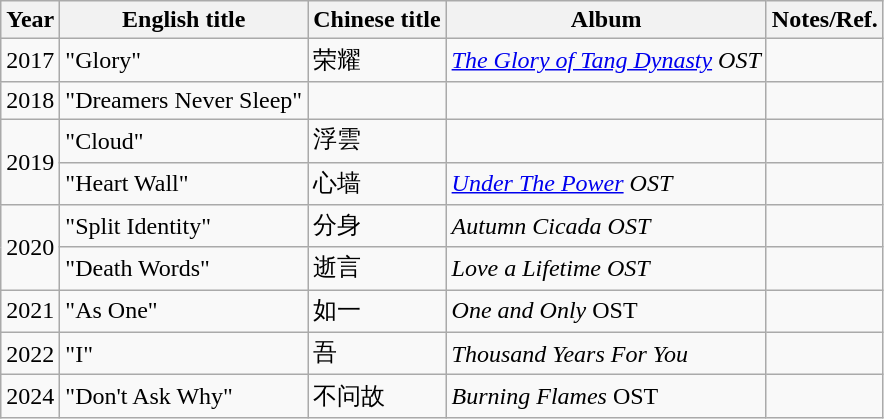<table class="wikitable">
<tr>
<th width=10>Year</th>
<th>English title</th>
<th>Chinese title</th>
<th>Album</th>
<th>Notes/Ref.</th>
</tr>
<tr>
<td>2017</td>
<td>"Glory"</td>
<td>荣耀</td>
<td><em><a href='#'>The Glory of Tang Dynasty</a> OST</em></td>
<td></td>
</tr>
<tr>
<td>2018</td>
<td>"Dreamers Never Sleep"</td>
<td></td>
<td></td>
<td></td>
</tr>
<tr>
<td rowspan=2>2019</td>
<td>"Cloud"</td>
<td>浮雲</td>
<td></td>
<td></td>
</tr>
<tr>
<td>"Heart Wall"</td>
<td>心墙</td>
<td><em><a href='#'>Under The Power</a> OST</em></td>
<td></td>
</tr>
<tr>
<td rowspan=2>2020</td>
<td>"Split Identity"</td>
<td>分身</td>
<td><em>Autumn Cicada OST</em></td>
<td></td>
</tr>
<tr>
<td>"Death Words"</td>
<td>逝言</td>
<td><em>Love a Lifetime OST</em></td>
<td></td>
</tr>
<tr>
<td>2021</td>
<td>"As One"</td>
<td>如一</td>
<td><em>One and Only</em> OST</td>
<td></td>
</tr>
<tr>
<td>2022</td>
<td>"I"</td>
<td>吾</td>
<td><em>Thousand Years For You</em></td>
<td></td>
</tr>
<tr>
<td>2024</td>
<td>"Don't Ask Why"</td>
<td>不问故</td>
<td><em>Burning Flames</em> OST</td>
<td></td>
</tr>
</table>
